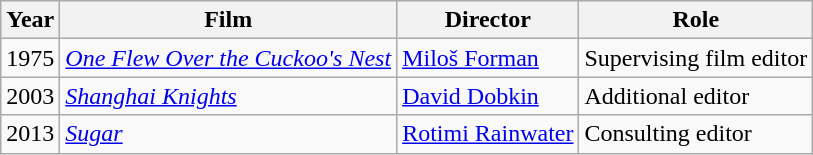<table class="wikitable">
<tr>
<th>Year</th>
<th>Film</th>
<th>Director</th>
<th>Role</th>
</tr>
<tr>
<td>1975</td>
<td><em><a href='#'>One Flew Over the Cuckoo's Nest</a></em></td>
<td><a href='#'>Miloš Forman</a></td>
<td>Supervising film editor</td>
</tr>
<tr>
<td>2003</td>
<td><em><a href='#'>Shanghai Knights</a></em></td>
<td><a href='#'>David Dobkin</a></td>
<td>Additional editor</td>
</tr>
<tr>
<td>2013</td>
<td><em><a href='#'>Sugar</a></em></td>
<td><a href='#'>Rotimi Rainwater</a></td>
<td>Consulting editor</td>
</tr>
</table>
